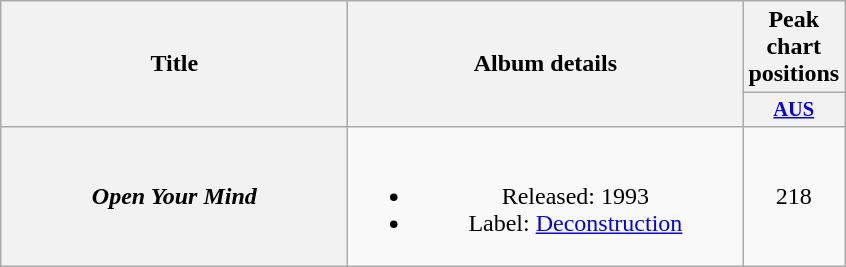<table class="wikitable plainrowheaders" style="text-align:center;">
<tr>
<th scope="col" rowspan="2" style="width:14em;">Title</th>
<th scope="col" rowspan="2" style="width:16em;">Album details</th>
<th colspan="1">Peak chart positions</th>
</tr>
<tr>
<th style="width:3em;font-size:85%;"><a href='#'>AUS</a><br></th>
</tr>
<tr>
<th scope="row"><em>Open Your Mind</em></th>
<td><br><ul><li>Released: 1993</li><li>Label: <a href='#'>Deconstruction</a></li></ul></td>
<td>218</td>
</tr>
</table>
